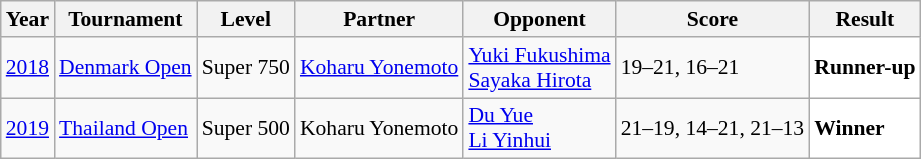<table class="sortable wikitable" style="font-size: 90%;">
<tr>
<th>Year</th>
<th>Tournament</th>
<th>Level</th>
<th>Partner</th>
<th>Opponent</th>
<th>Score</th>
<th>Result</th>
</tr>
<tr>
<td align="center"><a href='#'>2018</a></td>
<td align="left"><a href='#'>Denmark Open</a></td>
<td align="left">Super 750</td>
<td align="left"> <a href='#'>Koharu Yonemoto</a></td>
<td align="left"> <a href='#'>Yuki Fukushima</a> <br>  <a href='#'>Sayaka Hirota</a></td>
<td align="left">19–21, 16–21</td>
<td style="text-align:left; background:white"> <strong>Runner-up</strong></td>
</tr>
<tr>
<td align="center"><a href='#'>2019</a></td>
<td align="left"><a href='#'>Thailand Open</a></td>
<td align="left">Super 500</td>
<td align="left"> Koharu Yonemoto</td>
<td align="left"> <a href='#'>Du Yue</a> <br>  <a href='#'>Li Yinhui</a></td>
<td align="left">21–19, 14–21, 21–13</td>
<td style="text-align:left; background:white"> <strong>Winner</strong></td>
</tr>
</table>
